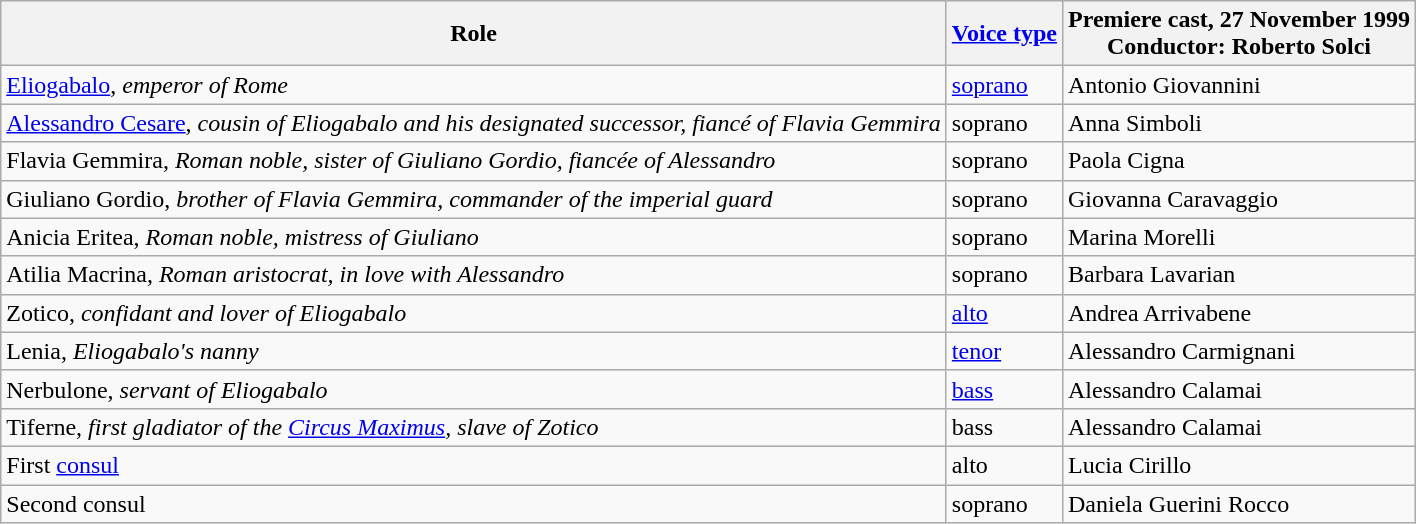<table class="wikitable">
<tr>
<th>Role</th>
<th><a href='#'>Voice type</a></th>
<th>Premiere cast, 27 November 1999<br>Conductor: Roberto Solci</th>
</tr>
<tr>
<td><a href='#'>Eliogabalo</a>, <em>emperor of Rome</em></td>
<td><a href='#'>soprano</a></td>
<td>Antonio Giovannini</td>
</tr>
<tr>
<td><a href='#'>Alessandro Cesare</a>, <em>cousin of Eliogabalo and his designated successor, fiancé of Flavia Gemmira</em></td>
<td>soprano</td>
<td>Anna Simboli</td>
</tr>
<tr>
<td>Flavia Gemmira, <em>Roman noble, sister of Giuliano Gordio, fiancée of Alessandro</em></td>
<td>soprano</td>
<td>Paola Cigna</td>
</tr>
<tr>
<td>Giuliano Gordio, <em>brother of Flavia Gemmira, commander of the imperial guard</em></td>
<td>soprano</td>
<td>Giovanna Caravaggio</td>
</tr>
<tr>
<td>Anicia Eritea, <em>Roman noble, mistress of Giuliano</em></td>
<td>soprano</td>
<td>Marina Morelli</td>
</tr>
<tr>
<td>Atilia Macrina, <em>Roman aristocrat, in love with Alessandro</em></td>
<td>soprano</td>
<td>Barbara Lavarian</td>
</tr>
<tr>
<td>Zotico, <em>confidant and lover of Eliogabalo</em></td>
<td><a href='#'>alto</a></td>
<td>Andrea Arrivabene</td>
</tr>
<tr>
<td>Lenia, <em>Eliogabalo's nanny</em></td>
<td><a href='#'>tenor</a></td>
<td>Alessandro Carmignani</td>
</tr>
<tr>
<td>Nerbulone, <em>servant of Eliogabalo</em></td>
<td><a href='#'>bass</a></td>
<td>Alessandro Calamai</td>
</tr>
<tr>
<td>Tiferne, <em>first gladiator of the <a href='#'>Circus Maximus</a>, slave of Zotico</em></td>
<td>bass</td>
<td>Alessandro Calamai</td>
</tr>
<tr>
<td>First <a href='#'>consul</a></td>
<td>alto</td>
<td>Lucia Cirillo</td>
</tr>
<tr>
<td>Second consul</td>
<td>soprano</td>
<td>Daniela Guerini Rocco</td>
</tr>
</table>
